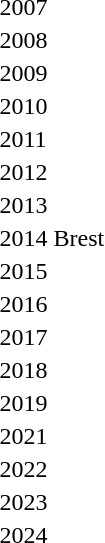<table>
<tr>
<td>2007</td>
<td></td>
<td></td>
<td></td>
</tr>
<tr>
<td>2008</td>
<td></td>
<td></td>
<td></td>
</tr>
<tr>
<td>2009</td>
<td></td>
<td></td>
<td></td>
</tr>
<tr>
<td>2010</td>
<td></td>
<td></td>
<td></td>
</tr>
<tr>
<td>2011</td>
<td></td>
<td></td>
<td></td>
</tr>
<tr>
<td>2012</td>
<td></td>
<td></td>
<td></td>
</tr>
<tr>
<td>2013</td>
<td></td>
<td></td>
<td></td>
</tr>
<tr>
<td>2014 Brest</td>
<td></td>
<td></td>
<td></td>
</tr>
<tr>
<td>2015</td>
<td></td>
<td></td>
<td></td>
</tr>
<tr>
<td>2016</td>
<td></td>
<td></td>
<td></td>
</tr>
<tr>
<td>2017</td>
<td></td>
<td></td>
<td></td>
</tr>
<tr>
<td>2018</td>
<td></td>
<td></td>
<td></td>
</tr>
<tr>
<td>2019</td>
<td></td>
<td></td>
<td></td>
</tr>
<tr>
<td>2021</td>
<td></td>
<td></td>
<td></td>
</tr>
<tr>
<td>2022</td>
<td></td>
<td></td>
<td></td>
<td></td>
</tr>
<tr>
<td>2023</td>
<td></td>
<td></td>
<td></td>
<td></td>
</tr>
<tr>
<td>2024</td>
<td></td>
<td></td>
<td></td>
<td></td>
</tr>
</table>
